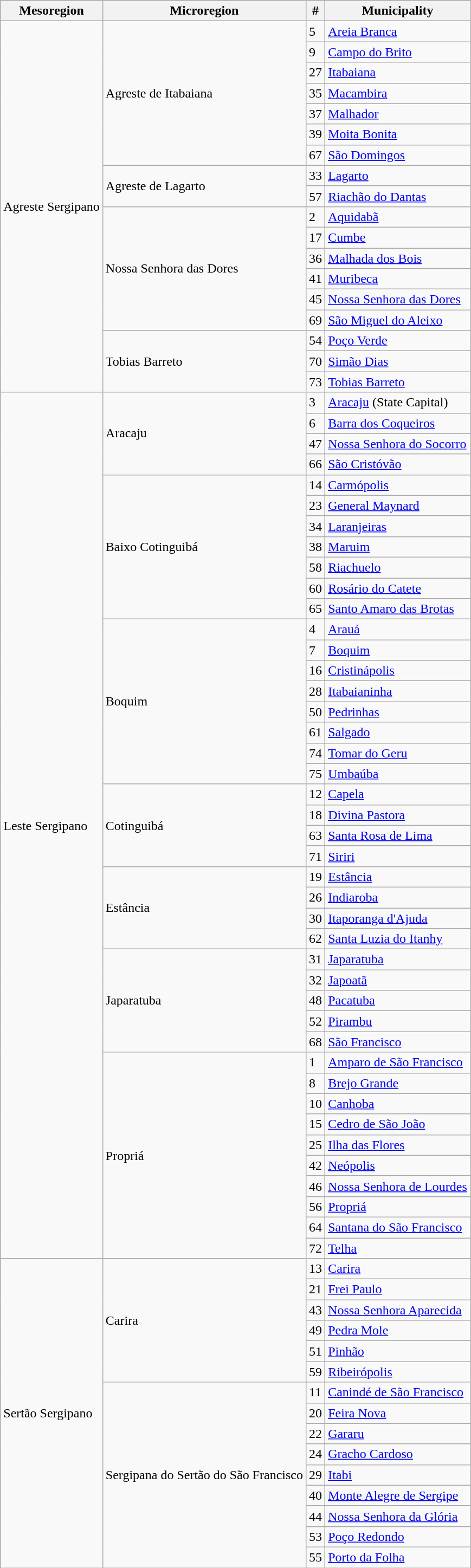<table class="wikitable sortable">
<tr>
<th>Mesoregion</th>
<th>Microregion</th>
<th>#</th>
<th>Municipality</th>
</tr>
<tr id="Agreste Sergipano">
<td rowspan=18>Agreste Sergipano</td>
<td rowspan=7>Agreste de Itabaiana</td>
<td>5</td>
<td><a href='#'>Areia Branca</a></td>
</tr>
<tr>
<td>9</td>
<td><a href='#'>Campo do Brito</a></td>
</tr>
<tr>
<td>27</td>
<td><a href='#'>Itabaiana</a></td>
</tr>
<tr>
<td>35</td>
<td><a href='#'>Macambira</a></td>
</tr>
<tr>
<td>37</td>
<td><a href='#'>Malhador</a></td>
</tr>
<tr>
<td>39</td>
<td><a href='#'>Moita Bonita</a></td>
</tr>
<tr>
<td>67</td>
<td><a href='#'>São Domingos</a></td>
</tr>
<tr>
<td rowspan=2>Agreste de Lagarto</td>
<td>33</td>
<td><a href='#'>Lagarto</a></td>
</tr>
<tr>
<td>57</td>
<td><a href='#'>Riachão do Dantas</a></td>
</tr>
<tr>
<td rowspan=6>Nossa Senhora das Dores</td>
<td>2</td>
<td><a href='#'>Aquidabã</a></td>
</tr>
<tr>
<td>17</td>
<td><a href='#'>Cumbe</a></td>
</tr>
<tr>
<td>36</td>
<td><a href='#'>Malhada dos Bois</a></td>
</tr>
<tr>
<td>41</td>
<td><a href='#'>Muribeca</a></td>
</tr>
<tr>
<td>45</td>
<td><a href='#'>Nossa Senhora das Dores</a></td>
</tr>
<tr>
<td>69</td>
<td><a href='#'>São Miguel do Aleixo</a></td>
</tr>
<tr>
<td rowspan=3>Tobias Barreto</td>
<td>54</td>
<td><a href='#'>Poço Verde</a></td>
</tr>
<tr>
<td>70</td>
<td><a href='#'>Simão Dias</a></td>
</tr>
<tr>
<td>73</td>
<td><a href='#'>Tobias Barreto</a></td>
</tr>
<tr id="Leste Sergipano">
<td rowspan=42>Leste Sergipano</td>
<td rowspan=4>Aracaju</td>
<td>3</td>
<td><a href='#'>Aracaju</a> (State Capital)</td>
</tr>
<tr>
<td>6</td>
<td><a href='#'>Barra dos Coqueiros</a></td>
</tr>
<tr>
<td>47</td>
<td><a href='#'>Nossa Senhora do Socorro</a></td>
</tr>
<tr>
<td>66</td>
<td><a href='#'>São Cristóvão</a></td>
</tr>
<tr>
<td rowspan=7>Baixo Cotinguibá</td>
<td>14</td>
<td><a href='#'>Carmópolis</a></td>
</tr>
<tr>
<td>23</td>
<td><a href='#'>General Maynard</a></td>
</tr>
<tr>
<td>34</td>
<td><a href='#'>Laranjeiras</a></td>
</tr>
<tr>
<td>38</td>
<td><a href='#'>Maruim</a></td>
</tr>
<tr>
<td>58</td>
<td><a href='#'>Riachuelo</a></td>
</tr>
<tr>
<td>60</td>
<td><a href='#'>Rosário do Catete</a></td>
</tr>
<tr>
<td>65</td>
<td><a href='#'>Santo Amaro das Brotas</a></td>
</tr>
<tr>
<td rowspan=8>Boquim</td>
<td>4</td>
<td><a href='#'>Arauá</a></td>
</tr>
<tr>
<td>7</td>
<td><a href='#'>Boquim</a></td>
</tr>
<tr>
<td>16</td>
<td><a href='#'>Cristinápolis</a></td>
</tr>
<tr>
<td>28</td>
<td><a href='#'>Itabaianinha</a></td>
</tr>
<tr>
<td>50</td>
<td><a href='#'>Pedrinhas</a></td>
</tr>
<tr>
<td>61</td>
<td><a href='#'>Salgado</a></td>
</tr>
<tr>
<td>74</td>
<td><a href='#'>Tomar do Geru</a></td>
</tr>
<tr>
<td>75</td>
<td><a href='#'>Umbaúba</a></td>
</tr>
<tr>
<td rowspan=4>Cotinguibá</td>
<td>12</td>
<td><a href='#'>Capela</a></td>
</tr>
<tr>
<td>18</td>
<td><a href='#'>Divina Pastora</a></td>
</tr>
<tr>
<td>63</td>
<td><a href='#'>Santa Rosa de Lima</a></td>
</tr>
<tr>
<td>71</td>
<td><a href='#'>Siriri</a></td>
</tr>
<tr>
<td rowspan=4>Estância</td>
<td>19</td>
<td><a href='#'>Estância</a></td>
</tr>
<tr>
<td>26</td>
<td><a href='#'>Indiaroba</a></td>
</tr>
<tr>
<td>30</td>
<td><a href='#'>Itaporanga d'Ajuda</a></td>
</tr>
<tr>
<td>62</td>
<td><a href='#'>Santa Luzia do Itanhy</a></td>
</tr>
<tr>
<td rowspan=5>Japaratuba</td>
<td>31</td>
<td><a href='#'>Japaratuba</a></td>
</tr>
<tr>
<td>32</td>
<td><a href='#'>Japoatã</a></td>
</tr>
<tr>
<td>48</td>
<td><a href='#'>Pacatuba</a></td>
</tr>
<tr>
<td>52</td>
<td><a href='#'>Pirambu</a></td>
</tr>
<tr>
<td>68</td>
<td><a href='#'>São Francisco</a></td>
</tr>
<tr>
<td rowspan=10>Propriá</td>
<td>1</td>
<td><a href='#'>Amparo de São Francisco</a></td>
</tr>
<tr>
<td>8</td>
<td><a href='#'>Brejo Grande</a></td>
</tr>
<tr>
<td>10</td>
<td><a href='#'>Canhoba</a></td>
</tr>
<tr>
<td>15</td>
<td><a href='#'>Cedro de São João</a></td>
</tr>
<tr>
<td>25</td>
<td><a href='#'>Ilha das Flores</a></td>
</tr>
<tr>
<td>42</td>
<td><a href='#'>Neópolis</a></td>
</tr>
<tr>
<td>46</td>
<td><a href='#'>Nossa Senhora de Lourdes</a></td>
</tr>
<tr>
<td>56</td>
<td><a href='#'>Propriá</a></td>
</tr>
<tr>
<td>64</td>
<td><a href='#'>Santana do São Francisco</a></td>
</tr>
<tr>
<td>72</td>
<td><a href='#'>Telha</a></td>
</tr>
<tr id="Sertão Sergipano">
<td rowspan=15>Sertão Sergipano</td>
<td rowspan=6>Carira</td>
<td>13</td>
<td><a href='#'>Carira</a></td>
</tr>
<tr>
<td>21</td>
<td><a href='#'>Frei Paulo</a></td>
</tr>
<tr>
<td>43</td>
<td><a href='#'>Nossa Senhora Aparecida</a></td>
</tr>
<tr>
<td>49</td>
<td><a href='#'>Pedra Mole</a></td>
</tr>
<tr>
<td>51</td>
<td><a href='#'>Pinhão</a></td>
</tr>
<tr>
<td>59</td>
<td><a href='#'>Ribeirópolis</a></td>
</tr>
<tr>
<td rowspan=9>Sergipana do Sertão do São Francisco</td>
<td>11</td>
<td><a href='#'>Canindé de São Francisco</a></td>
</tr>
<tr>
<td>20</td>
<td><a href='#'>Feira Nova</a></td>
</tr>
<tr>
<td>22</td>
<td><a href='#'>Gararu</a></td>
</tr>
<tr>
<td>24</td>
<td><a href='#'>Gracho Cardoso</a></td>
</tr>
<tr>
<td>29</td>
<td><a href='#'>Itabi</a></td>
</tr>
<tr>
<td>40</td>
<td><a href='#'>Monte Alegre de Sergipe</a></td>
</tr>
<tr>
<td>44</td>
<td><a href='#'>Nossa Senhora da Glória</a></td>
</tr>
<tr>
<td>53</td>
<td><a href='#'>Poço Redondo</a></td>
</tr>
<tr>
<td>55</td>
<td><a href='#'>Porto da Folha</a></td>
</tr>
</table>
